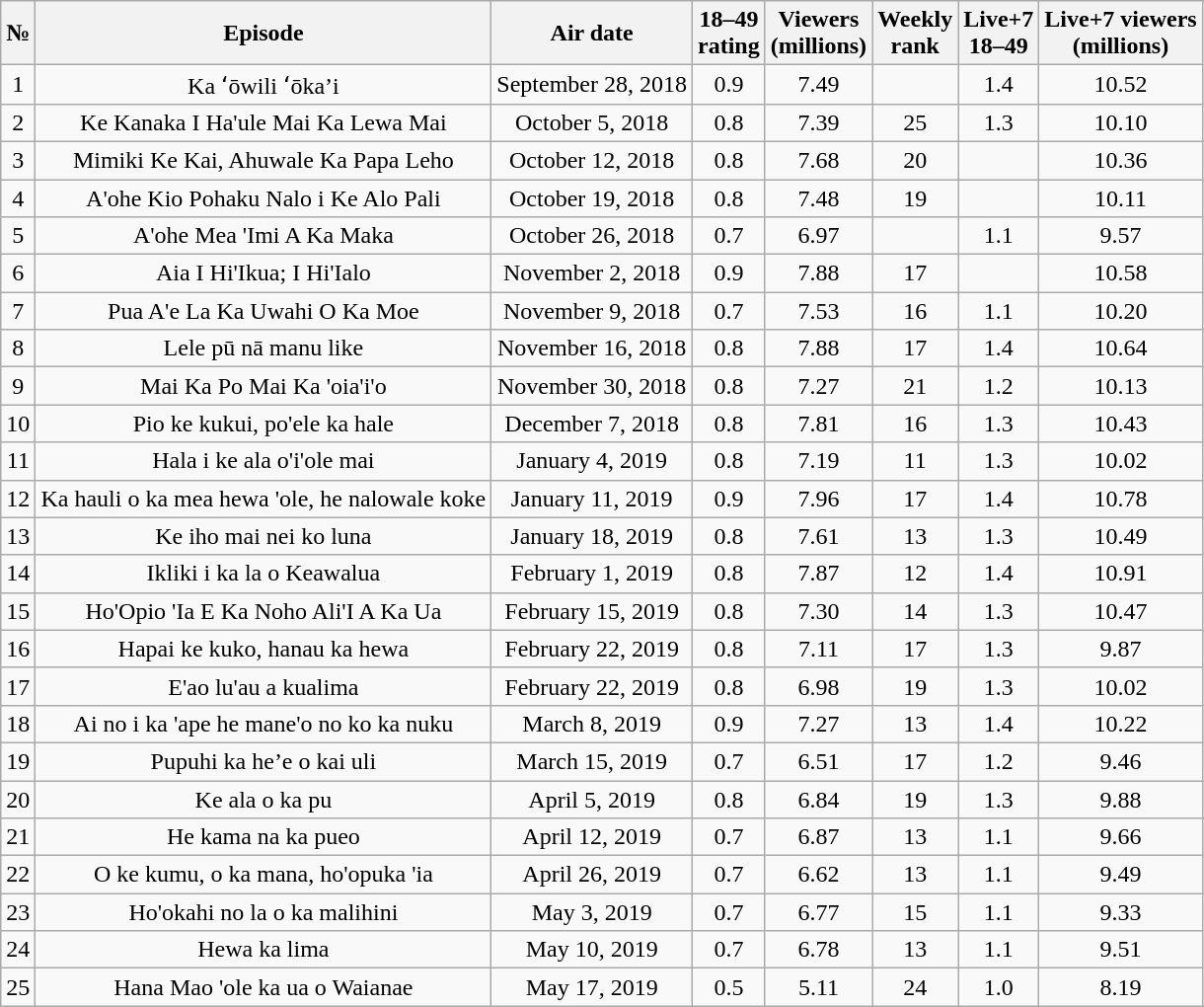<table class="wikitable" style="text-align:center;">
<tr>
<th>№</th>
<th>Episode</th>
<th>Air date</th>
<th>18–49<br>rating</th>
<th>Viewers<br>(millions)</th>
<th>Weekly<br>rank</th>
<th>Live+7<br>18–49</th>
<th>Live+7 viewers<br>(millions)</th>
</tr>
<tr>
<td>1</td>
<td>Ka ʻōwili ʻōka’i</td>
<td>September 28, 2018</td>
<td>0.9</td>
<td>7.49</td>
<td></td>
<td>1.4</td>
<td>10.52</td>
</tr>
<tr>
<td>2</td>
<td>Ke Kanaka I Ha'ule Mai Ka Lewa Mai</td>
<td>October 5, 2018</td>
<td>0.8</td>
<td>7.39</td>
<td>25</td>
<td>1.3</td>
<td>10.10</td>
</tr>
<tr>
<td>3</td>
<td>Mimiki Ke Kai, Ahuwale Ka Papa Leho</td>
<td>October 12, 2018</td>
<td>0.8</td>
<td>7.68</td>
<td>20</td>
<td></td>
<td>10.36</td>
</tr>
<tr>
<td>4</td>
<td>A'ohe Kio Pohaku Nalo i Ke Alo Pali</td>
<td>October 19, 2018</td>
<td>0.8</td>
<td>7.48</td>
<td>19</td>
<td></td>
<td>10.11</td>
</tr>
<tr>
<td>5</td>
<td>A'ohe Mea 'Imi A Ka Maka</td>
<td>October 26, 2018</td>
<td>0.7</td>
<td>6.97</td>
<td></td>
<td>1.1</td>
<td>9.57</td>
</tr>
<tr>
<td>6</td>
<td>Aia I Hi'Ikua; I Hi'Ialo</td>
<td>November 2, 2018</td>
<td>0.9</td>
<td>7.88</td>
<td>17</td>
<td></td>
<td>10.58</td>
</tr>
<tr>
<td>7</td>
<td>Pua A'e La Ka Uwahi O Ka Moe</td>
<td>November 9, 2018</td>
<td>0.7</td>
<td>7.53</td>
<td>16</td>
<td>1.1</td>
<td>10.20</td>
</tr>
<tr>
<td>8</td>
<td>Lele pū nā manu like</td>
<td>November 16, 2018</td>
<td>0.8</td>
<td>7.88</td>
<td>17</td>
<td>1.4</td>
<td>10.64</td>
</tr>
<tr>
<td>9</td>
<td>Mai Ka Po Mai Ka 'oia'i'o</td>
<td>November 30, 2018</td>
<td>0.8</td>
<td>7.27</td>
<td>21</td>
<td>1.2</td>
<td>10.13</td>
</tr>
<tr>
<td>10</td>
<td>Pio ke kukui, po'ele ka hale</td>
<td>December 7, 2018</td>
<td>0.8</td>
<td>7.81</td>
<td>16</td>
<td>1.3</td>
<td>10.43</td>
</tr>
<tr>
<td>11</td>
<td>Hala i ke ala o'i'ole mai</td>
<td>January 4, 2019</td>
<td>0.8</td>
<td>7.19</td>
<td>11</td>
<td>1.3</td>
<td>10.02</td>
</tr>
<tr>
<td>12</td>
<td>Ka hauli o ka mea hewa 'ole, he nalowale koke</td>
<td>January 11, 2019</td>
<td>0.9</td>
<td>7.96</td>
<td>17</td>
<td>1.4</td>
<td>10.78</td>
</tr>
<tr>
<td>13</td>
<td>Ke iho mai nei ko luna</td>
<td>January 18, 2019</td>
<td>0.8</td>
<td>7.61</td>
<td>13</td>
<td>1.3</td>
<td>10.49</td>
</tr>
<tr>
<td>14</td>
<td>Ikliki i ka la o Keawalua</td>
<td>February 1, 2019</td>
<td>0.8</td>
<td>7.87</td>
<td>12</td>
<td>1.4</td>
<td>10.91</td>
</tr>
<tr>
<td>15</td>
<td>Ho'Opio 'Ia E Ka Noho Ali'I A Ka Ua</td>
<td>February 15, 2019</td>
<td>0.8</td>
<td>7.30</td>
<td>14</td>
<td>1.3</td>
<td>10.47</td>
</tr>
<tr>
<td>16</td>
<td>Hapai ke kuko, hanau ka hewa</td>
<td>February 22, 2019</td>
<td>0.8</td>
<td>7.11</td>
<td>17</td>
<td>1.3</td>
<td>9.87</td>
</tr>
<tr>
<td>17</td>
<td>E'ao lu'au a kualima</td>
<td>February 22, 2019</td>
<td>0.8</td>
<td>6.98</td>
<td>19</td>
<td>1.3</td>
<td>10.02</td>
</tr>
<tr>
<td>18</td>
<td>Ai no i ka 'ape he mane'o no ko ka nuku</td>
<td>March 8, 2019</td>
<td>0.9</td>
<td>7.27</td>
<td>13</td>
<td>1.4</td>
<td>10.22</td>
</tr>
<tr>
<td>19</td>
<td>Pupuhi ka he’e o kai uli</td>
<td>March 15, 2019</td>
<td>0.7</td>
<td>6.51</td>
<td>17</td>
<td>1.2</td>
<td>9.46</td>
</tr>
<tr>
<td>20</td>
<td>Ke ala o ka pu</td>
<td>April 5, 2019</td>
<td>0.8</td>
<td>6.84</td>
<td>19</td>
<td>1.3</td>
<td>9.88</td>
</tr>
<tr>
<td>21</td>
<td>He kama na ka pueo</td>
<td>April 12, 2019</td>
<td>0.7</td>
<td>6.87</td>
<td>13</td>
<td>1.1</td>
<td>9.66</td>
</tr>
<tr>
<td>22</td>
<td>O ke kumu, o ka mana, ho'opuka 'ia</td>
<td>April 26, 2019</td>
<td>0.7</td>
<td>6.62</td>
<td>13</td>
<td>1.1</td>
<td>9.49</td>
</tr>
<tr>
<td>23</td>
<td>Ho'okahi no la o ka malihini</td>
<td>May 3, 2019</td>
<td>0.7</td>
<td>6.77</td>
<td>15</td>
<td>1.1</td>
<td>9.33</td>
</tr>
<tr>
<td>24</td>
<td>Hewa ka lima</td>
<td>May 10, 2019</td>
<td>0.7</td>
<td>6.78</td>
<td>13</td>
<td>1.1</td>
<td>9.51</td>
</tr>
<tr>
<td>25</td>
<td>Hana Mao 'ole ka ua o Waianae</td>
<td>May 17, 2019</td>
<td>0.5</td>
<td>5.11</td>
<td>24</td>
<td>1.0</td>
<td>8.19</td>
</tr>
</table>
